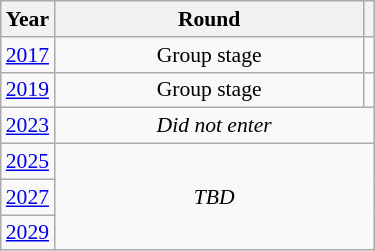<table class="wikitable" style="text-align: center; font-size:90%">
<tr>
<th>Year</th>
<th style="width:200px">Round</th>
<th></th>
</tr>
<tr>
<td><a href='#'>2017</a></td>
<td>Group stage</td>
<td></td>
</tr>
<tr>
<td><a href='#'>2019</a></td>
<td>Group stage</td>
<td></td>
</tr>
<tr>
<td><a href='#'>2023</a></td>
<td colspan="2"><em>Did not enter</em></td>
</tr>
<tr>
<td><a href='#'>2025</a></td>
<td colspan="2" rowspan="3"><em>TBD</em></td>
</tr>
<tr>
<td><a href='#'>2027</a></td>
</tr>
<tr>
<td><a href='#'>2029</a></td>
</tr>
</table>
